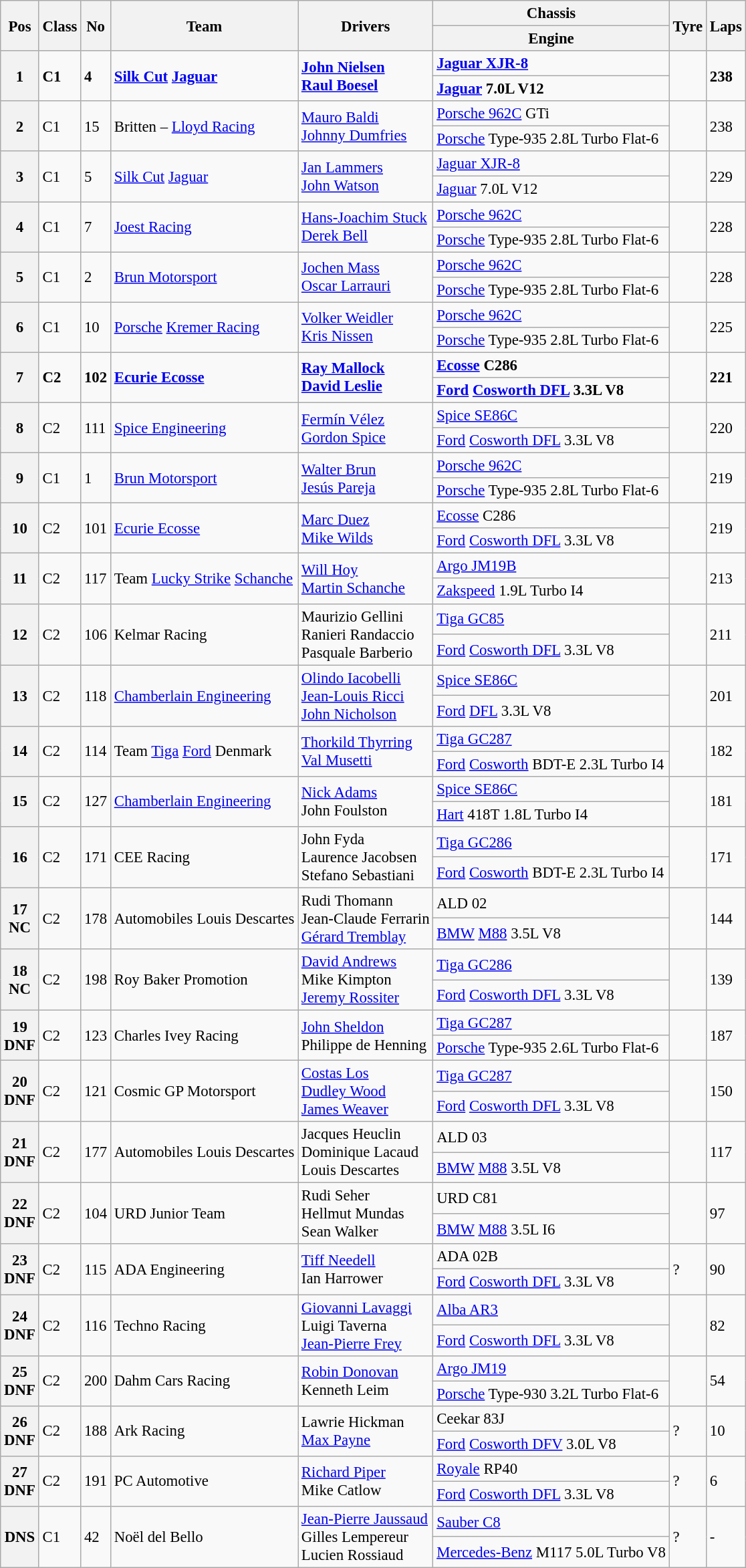<table class="wikitable" style="font-size: 95%;">
<tr>
<th rowspan=2>Pos</th>
<th rowspan=2>Class</th>
<th rowspan=2>No</th>
<th rowspan=2>Team</th>
<th rowspan=2>Drivers</th>
<th>Chassis</th>
<th rowspan=2>Tyre</th>
<th rowspan=2>Laps</th>
</tr>
<tr>
<th>Engine</th>
</tr>
<tr style="font-weight:bold">
<th rowspan=2>1</th>
<td rowspan=2>C1</td>
<td rowspan=2>4</td>
<td rowspan=2> <a href='#'>Silk Cut</a> <a href='#'>Jaguar</a></td>
<td rowspan=2> <a href='#'>John Nielsen</a><br> <a href='#'>Raul Boesel</a></td>
<td><a href='#'>Jaguar XJR-8</a></td>
<td rowspan=2></td>
<td rowspan=2>238</td>
</tr>
<tr style="font-weight:bold">
<td><a href='#'>Jaguar</a> 7.0L V12</td>
</tr>
<tr>
<th rowspan=2>2</th>
<td rowspan=2>C1</td>
<td rowspan=2>15</td>
<td rowspan=2> Britten – <a href='#'>Lloyd Racing</a></td>
<td rowspan=2> <a href='#'>Mauro Baldi</a><br> <a href='#'>Johnny Dumfries</a></td>
<td><a href='#'>Porsche 962C</a> GTi</td>
<td rowspan=2></td>
<td rowspan=2>238</td>
</tr>
<tr>
<td><a href='#'>Porsche</a> Type-935 2.8L Turbo Flat-6</td>
</tr>
<tr>
<th rowspan=2>3</th>
<td rowspan=2>C1</td>
<td rowspan=2>5</td>
<td rowspan=2> <a href='#'>Silk Cut</a> <a href='#'>Jaguar</a></td>
<td rowspan=2> <a href='#'>Jan Lammers</a><br> <a href='#'>John Watson</a></td>
<td><a href='#'>Jaguar XJR-8</a></td>
<td rowspan=2></td>
<td rowspan=2>229</td>
</tr>
<tr>
<td><a href='#'>Jaguar</a> 7.0L V12</td>
</tr>
<tr>
<th rowspan=2>4</th>
<td rowspan=2>C1</td>
<td rowspan=2>7</td>
<td rowspan=2> <a href='#'>Joest Racing</a></td>
<td rowspan=2> <a href='#'>Hans-Joachim Stuck</a><br> <a href='#'>Derek Bell</a></td>
<td><a href='#'>Porsche 962C</a></td>
<td rowspan=2></td>
<td rowspan=2>228</td>
</tr>
<tr>
<td><a href='#'>Porsche</a> Type-935 2.8L Turbo Flat-6</td>
</tr>
<tr>
<th rowspan=2>5</th>
<td rowspan=2>C1</td>
<td rowspan=2>2</td>
<td rowspan=2> <a href='#'>Brun Motorsport</a></td>
<td rowspan=2> <a href='#'>Jochen Mass</a><br> <a href='#'>Oscar Larrauri</a></td>
<td><a href='#'>Porsche 962C</a></td>
<td rowspan=2></td>
<td rowspan=2>228</td>
</tr>
<tr>
<td><a href='#'>Porsche</a> Type-935 2.8L Turbo Flat-6</td>
</tr>
<tr>
<th rowspan=2>6</th>
<td rowspan=2>C1</td>
<td rowspan=2>10</td>
<td rowspan=2> <a href='#'>Porsche</a> <a href='#'>Kremer Racing</a></td>
<td rowspan=2> <a href='#'>Volker Weidler</a><br> <a href='#'>Kris Nissen</a></td>
<td><a href='#'>Porsche 962C</a></td>
<td rowspan=2></td>
<td rowspan=2>225</td>
</tr>
<tr>
<td><a href='#'>Porsche</a> Type-935 2.8L Turbo Flat-6</td>
</tr>
<tr style="font-weight:bold">
<th rowspan=2>7</th>
<td rowspan=2>C2</td>
<td rowspan=2>102</td>
<td rowspan=2> <a href='#'>Ecurie Ecosse</a></td>
<td rowspan=2> <a href='#'>Ray Mallock</a><br> <a href='#'>David Leslie</a></td>
<td><a href='#'>Ecosse</a> C286</td>
<td rowspan=2></td>
<td rowspan=2>221</td>
</tr>
<tr style="font-weight:bold">
<td><a href='#'>Ford</a> <a href='#'>Cosworth DFL</a> 3.3L V8</td>
</tr>
<tr>
<th rowspan=2>8</th>
<td rowspan=2>C2</td>
<td rowspan=2>111</td>
<td rowspan=2> <a href='#'>Spice Engineering</a></td>
<td rowspan=2> <a href='#'>Fermín Vélez</a><br> <a href='#'>Gordon Spice</a></td>
<td><a href='#'>Spice SE86C</a></td>
<td rowspan=2></td>
<td rowspan=2>220</td>
</tr>
<tr>
<td><a href='#'>Ford</a> <a href='#'>Cosworth DFL</a> 3.3L V8</td>
</tr>
<tr>
<th rowspan=2>9</th>
<td rowspan=2>C1</td>
<td rowspan=2>1</td>
<td rowspan=2> <a href='#'>Brun Motorsport</a></td>
<td rowspan=2> <a href='#'>Walter Brun</a><br> <a href='#'>Jesús Pareja</a></td>
<td><a href='#'>Porsche 962C</a></td>
<td rowspan=2></td>
<td rowspan=2>219</td>
</tr>
<tr>
<td><a href='#'>Porsche</a> Type-935 2.8L Turbo Flat-6</td>
</tr>
<tr>
<th rowspan=2>10</th>
<td rowspan=2>C2</td>
<td rowspan=2>101</td>
<td rowspan=2> <a href='#'>Ecurie Ecosse</a></td>
<td rowspan=2> <a href='#'>Marc Duez</a><br> <a href='#'>Mike Wilds</a></td>
<td><a href='#'>Ecosse</a> C286</td>
<td rowspan=2></td>
<td rowspan=2>219</td>
</tr>
<tr>
<td><a href='#'>Ford</a> <a href='#'>Cosworth DFL</a> 3.3L V8</td>
</tr>
<tr>
<th rowspan=2>11</th>
<td rowspan=2>C2</td>
<td rowspan=2>117</td>
<td rowspan=2> Team <a href='#'>Lucky Strike</a> <a href='#'>Schanche</a></td>
<td rowspan=2> <a href='#'>Will Hoy</a><br> <a href='#'>Martin Schanche</a></td>
<td><a href='#'>Argo JM19B</a></td>
<td rowspan=2></td>
<td rowspan=2>213</td>
</tr>
<tr>
<td><a href='#'>Zakspeed</a> 1.9L Turbo I4</td>
</tr>
<tr>
<th rowspan=2>12</th>
<td rowspan=2>C2</td>
<td rowspan=2>106</td>
<td rowspan=2> Kelmar Racing</td>
<td rowspan=2> Maurizio Gellini<br> Ranieri Randaccio<br> Pasquale Barberio</td>
<td><a href='#'>Tiga GC85</a></td>
<td rowspan=2></td>
<td rowspan=2>211</td>
</tr>
<tr>
<td><a href='#'>Ford</a> <a href='#'>Cosworth DFL</a> 3.3L V8</td>
</tr>
<tr>
<th rowspan=2>13</th>
<td rowspan=2>C2</td>
<td rowspan=2>118</td>
<td rowspan=2> <a href='#'>Chamberlain Engineering</a></td>
<td rowspan=2> <a href='#'>Olindo Iacobelli</a><br> <a href='#'>Jean-Louis Ricci</a><br> <a href='#'>John Nicholson</a></td>
<td><a href='#'>Spice SE86C</a></td>
<td rowspan=2></td>
<td rowspan=2>201</td>
</tr>
<tr>
<td><a href='#'>Ford</a> <a href='#'>DFL</a> 3.3L V8</td>
</tr>
<tr>
<th rowspan=2>14</th>
<td rowspan=2>C2</td>
<td rowspan=2>114</td>
<td rowspan=2> Team <a href='#'>Tiga</a> <a href='#'>Ford</a> Denmark</td>
<td rowspan=2> <a href='#'>Thorkild Thyrring</a><br> <a href='#'>Val Musetti</a></td>
<td><a href='#'>Tiga GC287</a></td>
<td rowspan=2></td>
<td rowspan=2>182</td>
</tr>
<tr>
<td><a href='#'>Ford</a> <a href='#'>Cosworth</a> BDT-E 2.3L Turbo I4</td>
</tr>
<tr>
<th rowspan=2>15</th>
<td rowspan=2>C2</td>
<td rowspan=2>127</td>
<td rowspan=2> <a href='#'>Chamberlain Engineering</a></td>
<td rowspan=2> <a href='#'>Nick Adams</a><br> John Foulston</td>
<td><a href='#'>Spice SE86C</a></td>
<td rowspan=2></td>
<td rowspan=2>181</td>
</tr>
<tr>
<td><a href='#'>Hart</a> 418T 1.8L Turbo I4</td>
</tr>
<tr>
<th rowspan=2>16</th>
<td rowspan=2>C2</td>
<td rowspan=2>171</td>
<td rowspan=2> CEE Racing</td>
<td rowspan=2> John Fyda<br> Laurence Jacobsen<br> Stefano Sebastiani</td>
<td><a href='#'>Tiga GC286</a></td>
<td rowspan=2></td>
<td rowspan=2>171</td>
</tr>
<tr>
<td><a href='#'>Ford</a> <a href='#'>Cosworth</a> BDT-E 2.3L Turbo I4</td>
</tr>
<tr>
<th rowspan=2>17<br>NC</th>
<td rowspan=2>C2</td>
<td rowspan=2>178</td>
<td rowspan=2> Automobiles Louis Descartes</td>
<td rowspan=2> Rudi Thomann<br> Jean-Claude Ferrarin<br> <a href='#'>Gérard Tremblay</a></td>
<td>ALD 02</td>
<td rowspan=2></td>
<td rowspan=2>144</td>
</tr>
<tr>
<td><a href='#'>BMW</a> <a href='#'>M88</a> 3.5L V8</td>
</tr>
<tr>
<th rowspan=2>18<br>NC</th>
<td rowspan=2>C2</td>
<td rowspan=2>198</td>
<td rowspan=2> Roy Baker Promotion</td>
<td rowspan=2> <a href='#'>David Andrews</a><br> Mike Kimpton<br> <a href='#'>Jeremy Rossiter</a></td>
<td><a href='#'>Tiga GC286</a></td>
<td rowspan=2></td>
<td rowspan=2>139</td>
</tr>
<tr>
<td><a href='#'>Ford</a> <a href='#'>Cosworth DFL</a> 3.3L V8</td>
</tr>
<tr>
<th rowspan=2>19<br>DNF</th>
<td rowspan=2>C2</td>
<td rowspan=2>123</td>
<td rowspan=2> Charles Ivey Racing</td>
<td rowspan=2> <a href='#'>John Sheldon</a><br> Philippe de Henning</td>
<td><a href='#'>Tiga GC287</a></td>
<td rowspan=2></td>
<td rowspan=2>187</td>
</tr>
<tr>
<td><a href='#'>Porsche</a> Type-935 2.6L Turbo Flat-6</td>
</tr>
<tr>
<th rowspan=2>20<br>DNF</th>
<td rowspan=2>C2</td>
<td rowspan=2>121</td>
<td rowspan=2> Cosmic GP Motorsport</td>
<td rowspan=2> <a href='#'>Costas Los</a><br> <a href='#'>Dudley Wood</a><br> <a href='#'>James Weaver</a></td>
<td><a href='#'>Tiga GC287</a></td>
<td rowspan=2></td>
<td rowspan=2>150</td>
</tr>
<tr>
<td><a href='#'>Ford</a> <a href='#'>Cosworth DFL</a> 3.3L V8</td>
</tr>
<tr>
<th rowspan=2>21<br>DNF</th>
<td rowspan=2>C2</td>
<td rowspan=2>177</td>
<td rowspan=2> Automobiles Louis Descartes</td>
<td rowspan=2> Jacques Heuclin<br> Dominique Lacaud<br> Louis Descartes</td>
<td>ALD 03</td>
<td rowspan=2></td>
<td rowspan=2>117</td>
</tr>
<tr>
<td><a href='#'>BMW</a> <a href='#'>M88</a> 3.5L V8</td>
</tr>
<tr>
<th rowspan=2>22<br>DNF</th>
<td rowspan=2>C2</td>
<td rowspan=2>104</td>
<td rowspan=2> URD Junior Team</td>
<td rowspan=2> Rudi Seher<br> Hellmut Mundas<br> Sean Walker</td>
<td>URD C81</td>
<td rowspan=2></td>
<td rowspan=2>97</td>
</tr>
<tr>
<td><a href='#'>BMW</a> <a href='#'>M88</a> 3.5L I6</td>
</tr>
<tr>
<th rowspan=2>23<br>DNF</th>
<td rowspan=2>C2</td>
<td rowspan=2>115</td>
<td rowspan=2> ADA Engineering</td>
<td rowspan=2> <a href='#'>Tiff Needell</a><br> Ian Harrower</td>
<td>ADA 02B</td>
<td rowspan=2>?</td>
<td rowspan=2>90</td>
</tr>
<tr>
<td><a href='#'>Ford</a> <a href='#'>Cosworth DFL</a> 3.3L V8</td>
</tr>
<tr>
<th rowspan=2>24<br>DNF</th>
<td rowspan=2>C2</td>
<td rowspan=2>116</td>
<td rowspan=2> Techno Racing</td>
<td rowspan=2> <a href='#'>Giovanni Lavaggi</a><br> Luigi Taverna<br> <a href='#'>Jean-Pierre Frey</a></td>
<td><a href='#'>Alba AR3</a></td>
<td rowspan=2></td>
<td rowspan=2>82</td>
</tr>
<tr>
<td><a href='#'>Ford</a> <a href='#'>Cosworth DFL</a> 3.3L V8</td>
</tr>
<tr>
<th rowspan=2>25<br>DNF</th>
<td rowspan=2>C2</td>
<td rowspan=2>200</td>
<td rowspan=2> Dahm Cars Racing</td>
<td rowspan=2> <a href='#'>Robin Donovan</a><br> Kenneth Leim</td>
<td><a href='#'>Argo JM19</a></td>
<td rowspan=2></td>
<td rowspan=2>54</td>
</tr>
<tr>
<td><a href='#'>Porsche</a> Type-930 3.2L Turbo Flat-6</td>
</tr>
<tr>
<th rowspan=2>26<br>DNF</th>
<td rowspan=2>C2</td>
<td rowspan=2>188</td>
<td rowspan=2> Ark Racing</td>
<td rowspan=2> Lawrie Hickman<br> <a href='#'>Max Payne</a></td>
<td>Ceekar 83J</td>
<td rowspan=2>?</td>
<td rowspan=2>10</td>
</tr>
<tr>
<td><a href='#'>Ford</a> <a href='#'>Cosworth DFV</a> 3.0L V8</td>
</tr>
<tr>
<th rowspan=2>27<br>DNF</th>
<td rowspan=2>C2</td>
<td rowspan=2>191</td>
<td rowspan=2> PC Automotive</td>
<td rowspan=2> <a href='#'>Richard Piper</a><br> Mike Catlow</td>
<td><a href='#'>Royale</a> RP40</td>
<td rowspan=2>?</td>
<td rowspan=2>6</td>
</tr>
<tr>
<td><a href='#'>Ford</a> <a href='#'>Cosworth DFL</a> 3.3L V8</td>
</tr>
<tr>
<th rowspan=2>DNS</th>
<td rowspan=2>C1</td>
<td rowspan=2>42</td>
<td rowspan=2> Noël del Bello</td>
<td rowspan=2> <a href='#'>Jean-Pierre Jaussaud</a><br> Gilles Lempereur<br> Lucien Rossiaud</td>
<td><a href='#'>Sauber C8</a></td>
<td rowspan=2>?</td>
<td rowspan=2>-</td>
</tr>
<tr>
<td><a href='#'>Mercedes-Benz</a> M117 5.0L Turbo V8</td>
</tr>
</table>
